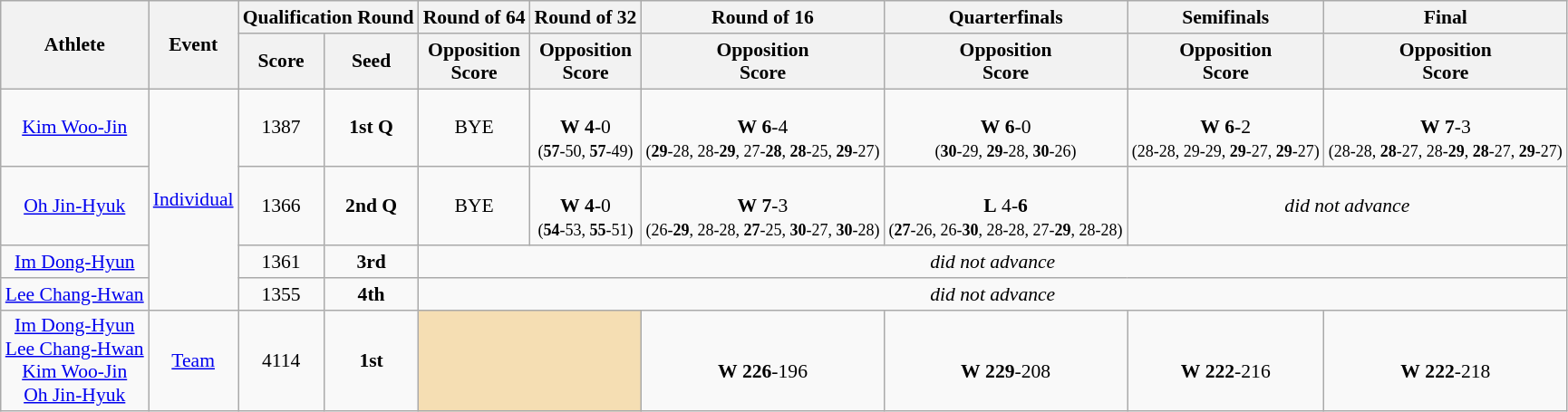<table class="wikitable" style="font-size:90%; text-align:center;">
<tr>
<th rowspan="2">Athlete</th>
<th rowspan="2">Event</th>
<th colspan="2">Qualification Round</th>
<th>Round of 64</th>
<th>Round of 32</th>
<th>Round of 16</th>
<th>Quarterfinals</th>
<th>Semifinals</th>
<th>Final</th>
</tr>
<tr>
<th>Score</th>
<th>Seed</th>
<th>Opposition<br>Score</th>
<th>Opposition<br>Score</th>
<th>Opposition<br>Score</th>
<th>Opposition<br>Score</th>
<th>Opposition<br>Score</th>
<th>Opposition<br>Score</th>
</tr>
<tr>
<td><a href='#'>Kim Woo-Jin</a></td>
<td rowspan=4><a href='#'>Individual</a></td>
<td align=center>1387</td>
<td align=center><strong>1st Q</strong></td>
<td align=center>BYE</td>
<td align=center><br><strong>W</strong> <strong>4</strong>-0<br><small>(<strong>57</strong>-50, <strong>57</strong>-49)</small></td>
<td align=center><br><strong>W</strong> <strong>6</strong>-4<br><small>(<strong>29</strong>-28, 28-<strong>29</strong>, 27-<strong>28</strong>, <strong>28</strong>-25, <strong>29</strong>-27)</small></td>
<td align=center><br><strong>W</strong> <strong>6</strong>-0<br><small>(<strong>30</strong>-29, <strong>29</strong>-28, <strong>30</strong>-26)</small></td>
<td align=center><br><strong>W</strong> <strong>6</strong>-2<br><small>(28-28, 29-29, <strong>29</strong>-27, <strong>29</strong>-27)</small></td>
<td align=center><br><strong>W</strong> <strong>7</strong>-3<br><small>(28-28, <strong>28</strong>-27, 28-<strong>29</strong>, <strong>28</strong>-27, <strong>29</strong>-27)</small><br></td>
</tr>
<tr>
<td><a href='#'>Oh Jin-Hyuk</a></td>
<td align=center>1366</td>
<td align=center><strong>2nd Q</strong></td>
<td align=center>BYE</td>
<td align=center><br><strong>W</strong> <strong>4</strong>-0<br><small>(<strong>54</strong>-53, <strong>55</strong>-51)</small></td>
<td align=center><br><strong>W</strong> <strong>7</strong>-3<br><small>(26-<strong>29</strong>, 28-28, <strong>27</strong>-25, <strong>30</strong>-27, <strong>30</strong>-28)</small></td>
<td align=center><br><strong>L</strong> 4-<strong>6</strong><br><small>(<strong>27</strong>-26, 26-<strong>30</strong>, 28-28, 27-<strong>29</strong>, 28-28)</small></td>
<td align=center colspan="7"><em>did not advance</em></td>
</tr>
<tr>
<td><a href='#'>Im Dong-Hyun</a></td>
<td align=center>1361</td>
<td align=center><strong>3rd</strong></td>
<td align=center colspan="7"><em>did not advance</em></td>
</tr>
<tr>
<td><a href='#'>Lee Chang-Hwan</a></td>
<td align=center>1355</td>
<td align=center><strong>4th</strong></td>
<td align=center colspan="7"><em>did not advance</em></td>
</tr>
<tr>
<td><a href='#'>Im Dong-Hyun</a><br><a href='#'>Lee Chang-Hwan</a><br><a href='#'>Kim Woo-Jin</a><br><a href='#'>Oh Jin-Hyuk</a></td>
<td align=center><a href='#'>Team</a></td>
<td align=center>4114</td>
<td align=center><strong>1st</strong></td>
<td colspan=2 bgcolor=wheat></td>
<td align=center><br> <strong>W</strong> <strong>226</strong>-196</td>
<td align=center><br> <strong>W</strong> <strong>229</strong>-208</td>
<td align=center><br> <strong>W</strong> <strong>222</strong>-216</td>
<td align=center><br> <strong>W</strong> <strong>222</strong>-218<br></td>
</tr>
</table>
